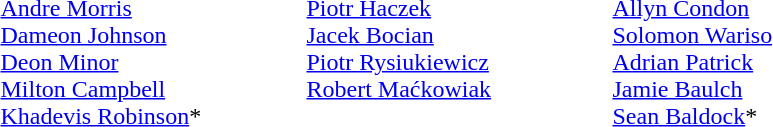<table>
<tr>
<td width=200 valign=top><em></em><br><a href='#'>Andre Morris</a><br><a href='#'>Dameon Johnson</a><br><a href='#'>Deon Minor</a><br><a href='#'>Milton Campbell</a><br><a href='#'>Khadevis Robinson</a>*</td>
<td width=200 valign=top><em></em><br><a href='#'>Piotr Haczek</a><br><a href='#'>Jacek Bocian</a><br><a href='#'>Piotr Rysiukiewicz</a><br><a href='#'>Robert Maćkowiak</a></td>
<td width=200 valign=top><em></em><br><a href='#'>Allyn Condon</a><br><a href='#'>Solomon Wariso</a><br><a href='#'>Adrian Patrick</a><br><a href='#'>Jamie Baulch</a><br><a href='#'>Sean Baldock</a>*</td>
</tr>
</table>
